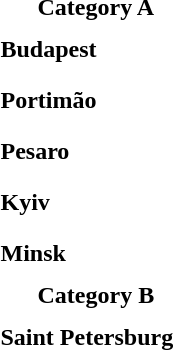<table>
<tr>
<td colspan="4" style="text-align:center;"><strong>Category A</strong></td>
</tr>
<tr>
<th scope=row style="text-align:left">Budapest </th>
<td style="height:30px;" font-size:95%"></td>
<td style="height:30px;" font-size:95%"></td>
<td style="height:30px;" font-size:95%"></td>
</tr>
<tr>
<th scope=row style="text-align:left">Portimão </th>
<td style="height:30px;" font-size:95%"></td>
<td style="height:30px;" font-size:95%"></td>
<td style="height:30px;" font-size:95%"></td>
</tr>
<tr>
<th scope=row style="text-align:left">Pesaro </th>
<td style="height:30px;" font-size:95%"></td>
<td style="height:30px;" font-size:95%"></td>
<td style="height:30px;" font-size:95%"></td>
</tr>
<tr>
<th scope=row style="text-align:left">Kyiv </th>
<td style="height:30px;" font-size:95%"></td>
<td style="height:30px;" font-size:95%"></td>
<td style="height:30px;" font-size:95%"></td>
</tr>
<tr>
<th scope=row style="text-align:left">Minsk </th>
<td style="height:30px;" font-size:95%"></td>
<td style="height:30px;" font-size:95%"></td>
<td style="height:30px;" font-size:95%"></td>
</tr>
<tr>
<td colspan="4" style="text-align:center;"><strong>Category B</strong></td>
</tr>
<tr>
<th scope=row style="text-align:left">Saint Petersburg </th>
<td style="height:30px;" font-size:95%"></td>
<td style="height:30px;" font-size:95%"></td>
<td style="height:30px;" font-size:95%"></td>
</tr>
</table>
